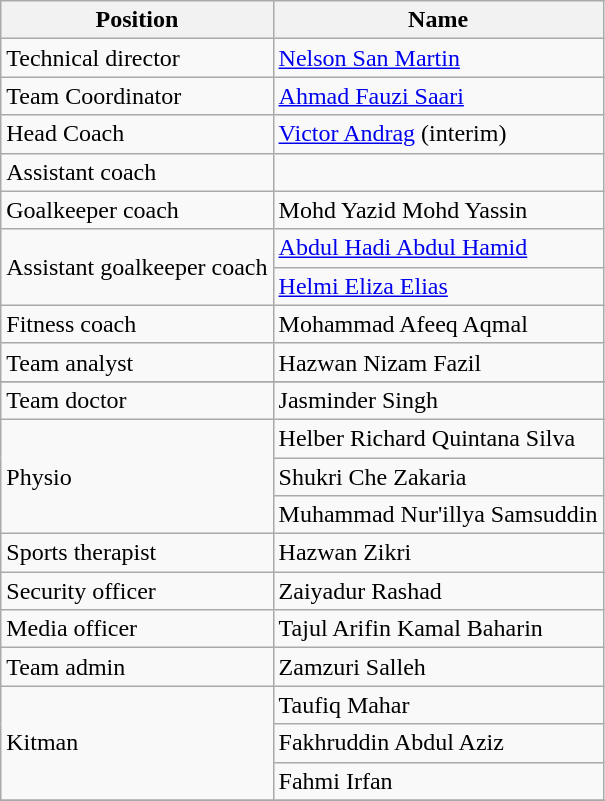<table class="wikitable">
<tr>
<th>Position</th>
<th>Name</th>
</tr>
<tr>
<td>Technical director</td>
<td> <a href='#'>Nelson San Martin</a></td>
</tr>
<tr>
<td>Team Coordinator</td>
<td> <a href='#'>Ahmad Fauzi Saari</a></td>
</tr>
<tr>
<td>Head Coach</td>
<td> <a href='#'>Victor Andrag</a> (interim)</td>
</tr>
<tr>
<td>Assistant coach</td>
<td></td>
</tr>
<tr>
<td>Goalkeeper coach</td>
<td> Mohd Yazid Mohd Yassin</td>
</tr>
<tr>
<td rowspan="2">Assistant goalkeeper coach</td>
<td> <a href='#'>Abdul Hadi Abdul Hamid</a></td>
</tr>
<tr>
<td> <a href='#'>Helmi Eliza Elias</a></td>
</tr>
<tr>
<td>Fitness coach</td>
<td> Mohammad Afeeq Aqmal</td>
</tr>
<tr>
<td>Team analyst</td>
<td> Hazwan Nizam Fazil</td>
</tr>
<tr>
</tr>
<tr>
<td>Team doctor</td>
<td> Jasminder Singh</td>
</tr>
<tr>
<td rowspan="3">Physio</td>
<td> Helber Richard Quintana Silva</td>
</tr>
<tr>
<td> Shukri Che Zakaria</td>
</tr>
<tr>
<td> Muhammad Nur'illya Samsuddin</td>
</tr>
<tr>
<td>Sports therapist</td>
<td> Hazwan Zikri</td>
</tr>
<tr>
<td>Security officer</td>
<td> Zaiyadur Rashad</td>
</tr>
<tr>
<td>Media officer</td>
<td> Tajul Arifin Kamal Baharin</td>
</tr>
<tr>
<td>Team admin</td>
<td> Zamzuri Salleh</td>
</tr>
<tr>
<td rowspan="3">Kitman</td>
<td> Taufiq Mahar</td>
</tr>
<tr>
<td> Fakhruddin Abdul Aziz</td>
</tr>
<tr>
<td> Fahmi Irfan</td>
</tr>
<tr>
</tr>
</table>
